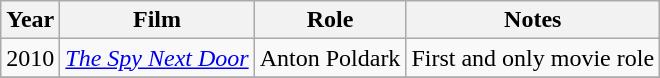<table class="wikitable sortable">
<tr>
<th>Year</th>
<th>Film</th>
<th>Role</th>
<th>Notes</th>
</tr>
<tr>
<td>2010</td>
<td><em><a href='#'>The Spy Next Door</a></em></td>
<td>Anton Poldark</td>
<td>First and only movie role</td>
</tr>
<tr>
</tr>
</table>
